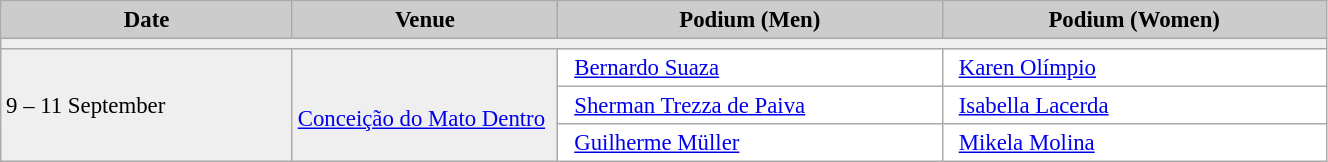<table class="wikitable" width=70% bgcolor="#f7f8ff" cellpadding="3" cellspacing="0" border="1" style="font-size: 95%; border: gray solid 1px; border-collapse: collapse;">
<tr bgcolor="#CCCCCC">
<td align="center"><strong>Date</strong></td>
<td width=20% align="center"><strong>Venue</strong></td>
<td width=29% align="center"><strong>Podium (Men)</strong></td>
<td width=29% align="center"><strong>Podium (Women)</strong></td>
</tr>
<tr bgcolor="#EFEFEF">
<td colspan=4></td>
</tr>
<tr bgcolor="#EFEFEF">
<td rowspan=3>9 – 11 September</td>
<td rowspan=3><br><a href='#'>Conceição do Mato Dentro</a></td>
<td bgcolor="#ffffff">    <a href='#'>Bernardo Suaza</a></td>
<td bgcolor="#ffffff">    <a href='#'>Karen Olímpio</a></td>
</tr>
<tr>
<td bgcolor="#ffffff">    <a href='#'>Sherman Trezza de Paiva</a></td>
<td bgcolor="#ffffff">    <a href='#'>Isabella Lacerda</a></td>
</tr>
<tr>
<td bgcolor="#ffffff">    <a href='#'>Guilherme Müller</a></td>
<td bgcolor="#ffffff">    <a href='#'>Mikela Molina</a></td>
</tr>
</table>
